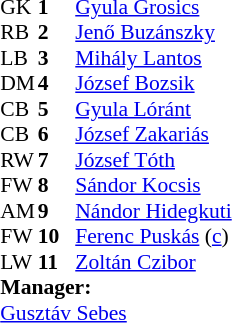<table style="font-size:90%; margin:0.2em auto;" cellspacing="0" cellpadding="0">
<tr>
<th width="25"></th>
<th width="25"></th>
</tr>
<tr>
<td>GK</td>
<td><strong>1</strong></td>
<td><a href='#'>Gyula Grosics</a></td>
</tr>
<tr>
<td>RB</td>
<td><strong>2</strong></td>
<td><a href='#'>Jenő Buzánszky</a></td>
</tr>
<tr>
<td>LB</td>
<td><strong>3</strong></td>
<td><a href='#'>Mihály Lantos</a></td>
</tr>
<tr>
<td>DM</td>
<td><strong>4</strong></td>
<td><a href='#'>József Bozsik</a></td>
</tr>
<tr>
<td>CB</td>
<td><strong>5</strong></td>
<td><a href='#'>Gyula Lóránt</a></td>
</tr>
<tr>
<td>CB</td>
<td><strong>6</strong></td>
<td><a href='#'>József Zakariás</a></td>
</tr>
<tr>
<td>RW</td>
<td><strong>7</strong></td>
<td><a href='#'>József Tóth</a></td>
</tr>
<tr>
<td>FW</td>
<td><strong>8</strong></td>
<td><a href='#'>Sándor Kocsis</a></td>
</tr>
<tr>
<td>AM</td>
<td><strong>9</strong></td>
<td><a href='#'>Nándor Hidegkuti</a></td>
</tr>
<tr>
<td>FW</td>
<td><strong>10</strong></td>
<td><a href='#'>Ferenc Puskás</a> (<a href='#'>c</a>)</td>
</tr>
<tr>
<td>LW</td>
<td><strong>11</strong></td>
<td><a href='#'>Zoltán Czibor</a></td>
</tr>
<tr>
<td colspan=3><strong>Manager:</strong></td>
</tr>
<tr>
<td colspan="4"><a href='#'>Gusztáv Sebes</a></td>
</tr>
</table>
